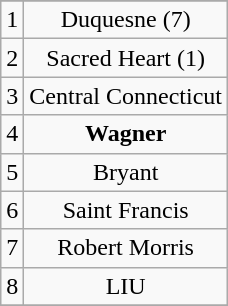<table class="wikitable">
<tr align="center">
</tr>
<tr align="center">
<td>1</td>
<td>Duquesne (7)</td>
</tr>
<tr align="center">
<td>2</td>
<td>Sacred Heart (1)</td>
</tr>
<tr align="center">
<td>3</td>
<td>Central Connecticut</td>
</tr>
<tr align="center">
<td>4</td>
<td><strong>Wagner</strong></td>
</tr>
<tr align="center">
<td>5</td>
<td>Bryant</td>
</tr>
<tr align="center">
<td>6</td>
<td>Saint Francis</td>
</tr>
<tr align="center">
<td>7</td>
<td>Robert Morris</td>
</tr>
<tr align="center">
<td>8</td>
<td>LIU</td>
</tr>
<tr>
</tr>
</table>
